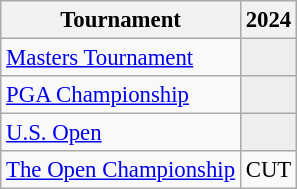<table class="wikitable" style="font-size:95%;text-align:center;">
<tr>
<th>Tournament</th>
<th>2024</th>
</tr>
<tr>
<td align=left><a href='#'>Masters Tournament</a></td>
<td style="background:#eeeeee;"></td>
</tr>
<tr>
<td align=left><a href='#'>PGA Championship</a></td>
<td style="background:#eeeeee;"></td>
</tr>
<tr>
<td align=left><a href='#'>U.S. Open</a></td>
<td style="background:#eeeeee;"></td>
</tr>
<tr>
<td align=left><a href='#'>The Open Championship</a></td>
<td>CUT</td>
</tr>
</table>
